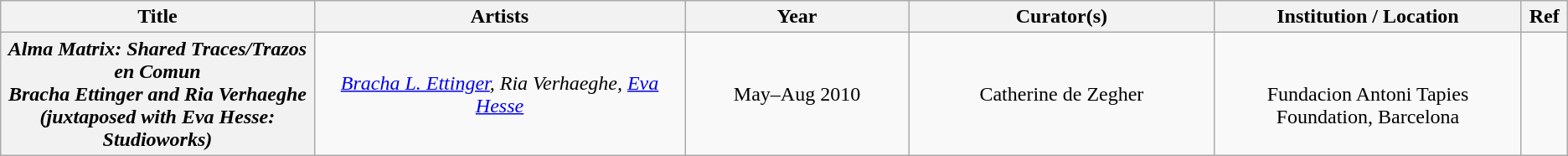<table class="wikitable mw-collapsible plainrowheaders" style="text-align:center;">
<tr>
<th scope="col" style="width:20em;">Title</th>
<th scope="col" style="width:25em;">Artists</th>
<th scope="col" style="width:15em;">Year</th>
<th scope="col" style="width:20em;">Curator(s)</th>
<th scope="col" style="width:20em;">Institution / Location</th>
<th scope="col" style="width:2em;">Ref</th>
</tr>
<tr>
<th scope="row"><em>Alma Matrix:</em> <em>Shared Traces/Trazos en Comun</em><br><em>Bracha Ettinger and Ria Verhaeghe (juxtaposed with Eva Hesse: Studioworks)</em></th>
<td><em><a href='#'>Bracha L. Ettinger</a>, Ria Verhaeghe, <a href='#'>Eva Hesse</a></em></td>
<td>May–Aug 2010</td>
<td>Catherine de Zegher</td>
<td><br>Fundacion Antoni Tapies Foundation, Barcelona</td>
<td></td>
</tr>
</table>
